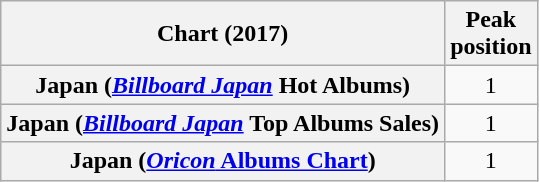<table class="wikitable plainrowheaders sortable" style="text-align:center">
<tr>
<th scope="col">Chart (2017)</th>
<th scope="col">Peak<br>position</th>
</tr>
<tr>
<th scope="row">Japan (<em><a href='#'>Billboard Japan</a></em> Hot Albums)</th>
<td>1</td>
</tr>
<tr>
<th scope="row">Japan (<em><a href='#'>Billboard Japan</a></em> Top Albums Sales)</th>
<td>1</td>
</tr>
<tr>
<th scope="row">Japan (<a href='#'><em>Oricon</em> Albums Chart</a>)</th>
<td>1</td>
</tr>
</table>
